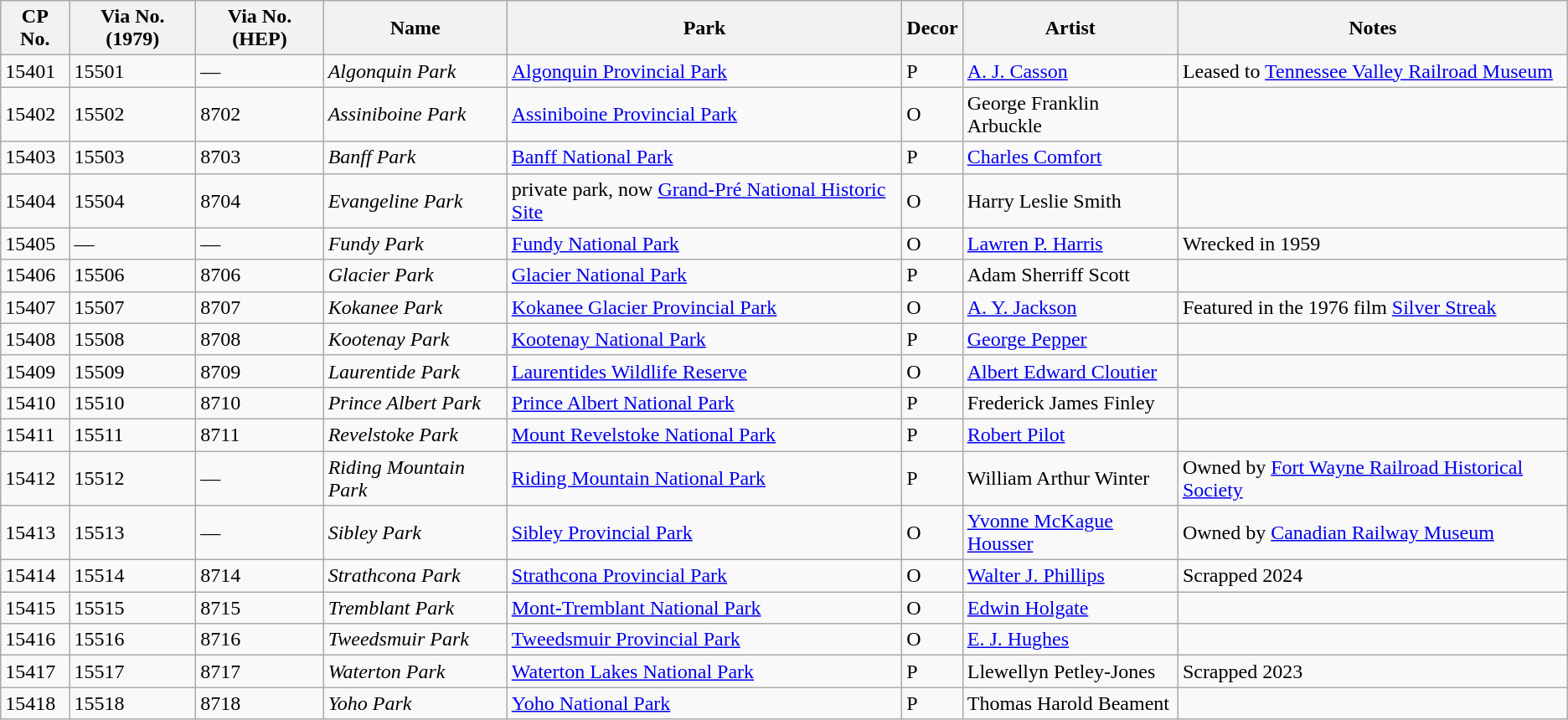<table class="wikitable sortable">
<tr>
<th>CP No.</th>
<th>Via No. (1979)</th>
<th>Via No. (HEP)</th>
<th>Name</th>
<th>Park</th>
<th>Decor</th>
<th>Artist</th>
<th>Notes</th>
</tr>
<tr>
<td>15401</td>
<td>15501</td>
<td>—</td>
<td><em>Algonquin Park</em></td>
<td><a href='#'>Algonquin Provincial Park</a></td>
<td>P</td>
<td><a href='#'>A. J. Casson</a></td>
<td>Leased to <a href='#'>Tennessee Valley Railroad Museum</a></td>
</tr>
<tr>
<td>15402</td>
<td>15502</td>
<td>8702</td>
<td><em>Assiniboine Park</em></td>
<td><a href='#'>Assiniboine Provincial Park</a></td>
<td>O</td>
<td>George Franklin Arbuckle</td>
<td></td>
</tr>
<tr>
<td>15403</td>
<td>15503</td>
<td>8703</td>
<td><em>Banff Park</em></td>
<td><a href='#'>Banff National Park</a></td>
<td>P</td>
<td><a href='#'>Charles Comfort</a></td>
<td></td>
</tr>
<tr>
<td>15404</td>
<td>15504</td>
<td>8704</td>
<td><em>Evangeline Park</em></td>
<td>private park, now <a href='#'>Grand-Pré National Historic Site</a></td>
<td>O</td>
<td>Harry Leslie Smith</td>
<td></td>
</tr>
<tr>
<td>15405</td>
<td>—</td>
<td>—</td>
<td><em>Fundy Park</em></td>
<td><a href='#'>Fundy National Park</a></td>
<td>O</td>
<td><a href='#'>Lawren P. Harris</a></td>
<td>Wrecked in 1959</td>
</tr>
<tr>
<td>15406</td>
<td>15506</td>
<td>8706</td>
<td><em>Glacier Park</em></td>
<td><a href='#'>Glacier National Park</a></td>
<td>P</td>
<td>Adam Sherriff Scott</td>
<td></td>
</tr>
<tr>
<td>15407</td>
<td>15507</td>
<td>8707</td>
<td><em>Kokanee Park</em></td>
<td><a href='#'>Kokanee Glacier Provincial Park</a></td>
<td>O</td>
<td><a href='#'>A. Y. Jackson</a></td>
<td>Featured in the 1976 film <a href='#'>Silver Streak</a></td>
</tr>
<tr>
<td>15408</td>
<td>15508</td>
<td>8708</td>
<td><em>Kootenay Park</em></td>
<td><a href='#'>Kootenay National Park</a></td>
<td>P</td>
<td><a href='#'>George Pepper</a></td>
<td></td>
</tr>
<tr>
<td>15409</td>
<td>15509</td>
<td>8709</td>
<td><em>Laurentide Park</em></td>
<td><a href='#'>Laurentides Wildlife Reserve</a></td>
<td>O</td>
<td><a href='#'>Albert Edward Cloutier</a></td>
<td></td>
</tr>
<tr>
<td>15410</td>
<td>15510</td>
<td>8710</td>
<td><em>Prince Albert Park</em></td>
<td><a href='#'>Prince Albert National Park</a></td>
<td>P</td>
<td>Frederick James Finley</td>
<td></td>
</tr>
<tr>
<td>15411</td>
<td>15511</td>
<td>8711</td>
<td><em>Revelstoke Park</em></td>
<td><a href='#'>Mount Revelstoke National Park</a></td>
<td>P</td>
<td><a href='#'>Robert Pilot</a></td>
<td></td>
</tr>
<tr>
<td>15412</td>
<td>15512</td>
<td>—</td>
<td><em>Riding Mountain Park</em></td>
<td><a href='#'>Riding Mountain National Park</a></td>
<td>P</td>
<td>William Arthur Winter</td>
<td>Owned by <a href='#'>Fort Wayne Railroad Historical Society</a></td>
</tr>
<tr>
<td>15413</td>
<td>15513</td>
<td>—</td>
<td><em>Sibley Park</em></td>
<td><a href='#'>Sibley Provincial Park</a></td>
<td>O</td>
<td><a href='#'>Yvonne McKague Housser</a></td>
<td>Owned by <a href='#'>Canadian Railway Museum</a></td>
</tr>
<tr>
<td>15414</td>
<td>15514</td>
<td>8714</td>
<td><em>Strathcona Park</em></td>
<td><a href='#'>Strathcona Provincial Park</a></td>
<td>O</td>
<td><a href='#'>Walter J. Phillips</a></td>
<td>Scrapped 2024 </td>
</tr>
<tr>
<td>15415</td>
<td>15515</td>
<td>8715</td>
<td><em>Tremblant Park</em></td>
<td><a href='#'>Mont-Tremblant National Park</a></td>
<td>O</td>
<td><a href='#'>Edwin Holgate</a></td>
<td></td>
</tr>
<tr>
<td>15416</td>
<td>15516</td>
<td>8716</td>
<td><em>Tweedsmuir Park</em></td>
<td><a href='#'>Tweedsmuir Provincial Park</a></td>
<td>O</td>
<td><a href='#'>E. J. Hughes</a></td>
<td></td>
</tr>
<tr>
<td>15417</td>
<td>15517</td>
<td>8717</td>
<td><em>Waterton Park</em></td>
<td><a href='#'>Waterton Lakes National Park</a></td>
<td>P</td>
<td>Llewellyn Petley-Jones</td>
<td>Scrapped 2023 </td>
</tr>
<tr>
<td>15418</td>
<td>15518</td>
<td>8718</td>
<td><em>Yoho Park</em></td>
<td><a href='#'>Yoho National Park</a></td>
<td>P</td>
<td>Thomas Harold Beament</td>
<td></td>
</tr>
</table>
